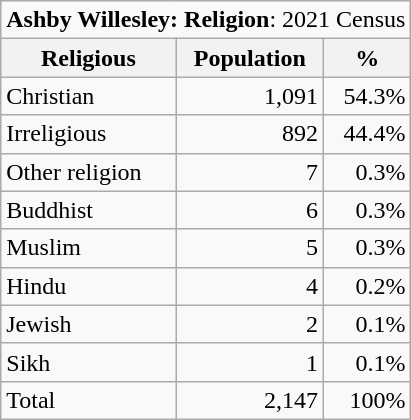<table class="wikitable">
<tr>
<td colspan="14" style="text-align:right;"><strong>Ashby Willesley: Religion</strong>: 2021 Census</td>
</tr>
<tr>
<th>Religious</th>
<th>Population</th>
<th>%</th>
</tr>
<tr>
<td>Christian</td>
<td style="text-align:right;">1,091</td>
<td style="text-align:right;">54.3%</td>
</tr>
<tr>
<td>Irreligious</td>
<td style="text-align:right;">892</td>
<td style="text-align:right;">44.4%</td>
</tr>
<tr>
<td>Other religion</td>
<td style="text-align:right;">7</td>
<td style="text-align:right;">0.3%</td>
</tr>
<tr>
<td>Buddhist</td>
<td style="text-align:right;">6</td>
<td style="text-align:right;">0.3%</td>
</tr>
<tr>
<td>Muslim</td>
<td style="text-align:right;">5</td>
<td style="text-align:right;">0.3%</td>
</tr>
<tr>
<td>Hindu</td>
<td style="text-align:right;">4</td>
<td style="text-align:right;">0.2%</td>
</tr>
<tr>
<td>Jewish</td>
<td style="text-align:right;">2</td>
<td style="text-align:right;">0.1%</td>
</tr>
<tr>
<td>Sikh</td>
<td style="text-align:right;">1</td>
<td style="text-align:right;">0.1%</td>
</tr>
<tr>
<td>Total</td>
<td style="text-align:right;">2,147</td>
<td style="text-align:right;">100%</td>
</tr>
</table>
